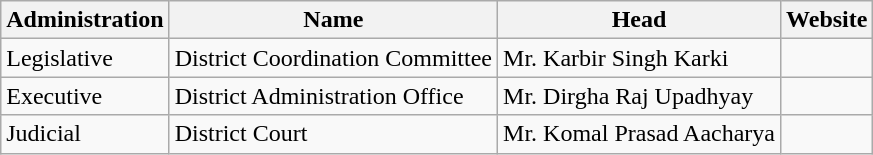<table class="wikitable">
<tr>
<th>Administration</th>
<th>Name</th>
<th>Head</th>
<th>Website</th>
</tr>
<tr>
<td>Legislative</td>
<td>District Coordination Committee</td>
<td>Mr. Karbir Singh Karki</td>
<td></td>
</tr>
<tr>
<td>Executive</td>
<td>District Administration Office</td>
<td>Mr. Dirgha Raj Upadhyay</td>
<td></td>
</tr>
<tr>
<td>Judicial</td>
<td>District Court</td>
<td>Mr. Komal Prasad Aacharya</td>
<td></td>
</tr>
</table>
